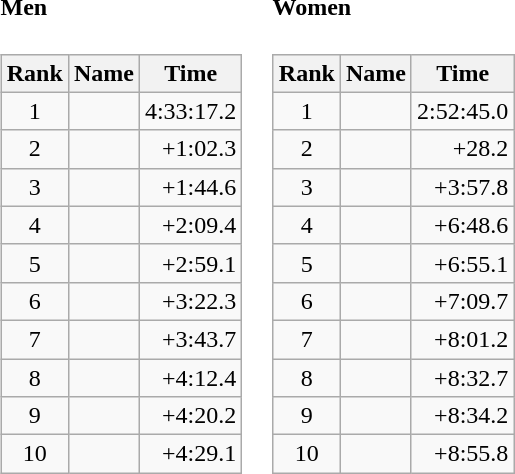<table border="0">
<tr>
<td valign="top"><br><h4>Men</h4><table class="wikitable">
<tr>
<th>Rank</th>
<th>Name</th>
<th>Time</th>
</tr>
<tr>
<td style="text-align:center;">1</td>
<td>  </td>
<td align="right">4:33:17.2</td>
</tr>
<tr>
<td style="text-align:center;">2</td>
<td></td>
<td align="right">+1:02.3</td>
</tr>
<tr>
<td style="text-align:center;">3</td>
<td></td>
<td align="right">+1:44.6</td>
</tr>
<tr>
<td style="text-align:center;">4</td>
<td></td>
<td align="right">+2:09.4</td>
</tr>
<tr>
<td style="text-align:center;">5</td>
<td></td>
<td align="right">+2:59.1</td>
</tr>
<tr>
<td style="text-align:center;">6</td>
<td></td>
<td align="right">+3:22.3</td>
</tr>
<tr>
<td style="text-align:center;">7</td>
<td></td>
<td align="right">+3:43.7</td>
</tr>
<tr>
<td style="text-align:center;">8</td>
<td></td>
<td align="right">+4:12.4</td>
</tr>
<tr>
<td style="text-align:center;">9</td>
<td></td>
<td align="right">+4:20.2</td>
</tr>
<tr>
<td style="text-align:center;">10</td>
<td></td>
<td align="right">+4:29.1</td>
</tr>
</table>
</td>
<td valign="top"><br><h4>Women</h4><table class="wikitable">
<tr>
<th>Rank</th>
<th>Name</th>
<th>Time</th>
</tr>
<tr>
<td style="text-align:center;">1</td>
<td>  </td>
<td align="right">2:52:45.0</td>
</tr>
<tr>
<td style="text-align:center;">2</td>
<td></td>
<td align="right">+28.2</td>
</tr>
<tr>
<td style="text-align:center;">3</td>
<td></td>
<td align="right">+3:57.8</td>
</tr>
<tr>
<td style="text-align:center;">4</td>
<td></td>
<td align="right">+6:48.6</td>
</tr>
<tr>
<td style="text-align:center;">5</td>
<td></td>
<td align="right">+6:55.1</td>
</tr>
<tr>
<td style="text-align:center;">6</td>
<td></td>
<td align="right">+7:09.7</td>
</tr>
<tr>
<td style="text-align:center;">7</td>
<td></td>
<td align="right">+8:01.2</td>
</tr>
<tr>
<td style="text-align:center;">8</td>
<td></td>
<td align="right">+8:32.7</td>
</tr>
<tr>
<td style="text-align:center;">9</td>
<td></td>
<td align="right">+8:34.2</td>
</tr>
<tr>
<td style="text-align:center;">10</td>
<td></td>
<td align="right">+8:55.8</td>
</tr>
</table>
</td>
</tr>
</table>
